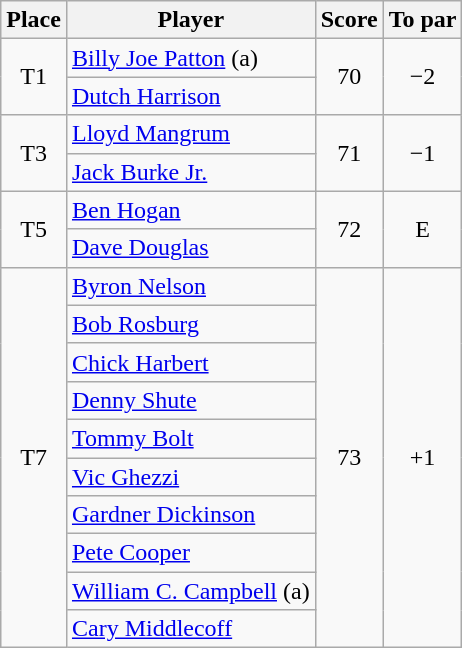<table class="wikitable">
<tr>
<th>Place</th>
<th>Player</th>
<th>Score</th>
<th>To par</th>
</tr>
<tr>
<td rowspan=2 align=center>T1</td>
<td> <a href='#'>Billy Joe Patton</a> (a)</td>
<td rowspan=2 align=center>70</td>
<td rowspan=2 align="center">−2</td>
</tr>
<tr>
<td> <a href='#'>Dutch Harrison</a></td>
</tr>
<tr>
<td rowspan=2 align=center>T3</td>
<td> <a href='#'>Lloyd Mangrum</a></td>
<td rowspan=2 align=center>71</td>
<td rowspan=2 align="center">−1</td>
</tr>
<tr>
<td> <a href='#'>Jack Burke Jr.</a></td>
</tr>
<tr>
<td rowspan=2 align=center>T5</td>
<td> <a href='#'>Ben Hogan</a></td>
<td align=center rowspan=2>72</td>
<td rowspan=2 align="center">E</td>
</tr>
<tr>
<td> <a href='#'>Dave Douglas</a></td>
</tr>
<tr>
<td rowspan=10 align=center>T7</td>
<td> <a href='#'>Byron Nelson</a></td>
<td align=center rowspan=10>73</td>
<td rowspan=10 align="center">+1</td>
</tr>
<tr>
<td> <a href='#'>Bob Rosburg</a></td>
</tr>
<tr>
<td> <a href='#'>Chick Harbert</a></td>
</tr>
<tr>
<td> <a href='#'>Denny Shute</a></td>
</tr>
<tr>
<td> <a href='#'>Tommy Bolt</a></td>
</tr>
<tr>
<td> <a href='#'>Vic Ghezzi</a></td>
</tr>
<tr>
<td> <a href='#'>Gardner Dickinson</a></td>
</tr>
<tr>
<td> <a href='#'>Pete Cooper</a></td>
</tr>
<tr>
<td> <a href='#'>William C. Campbell</a> (a)</td>
</tr>
<tr>
<td> <a href='#'>Cary Middlecoff</a></td>
</tr>
</table>
